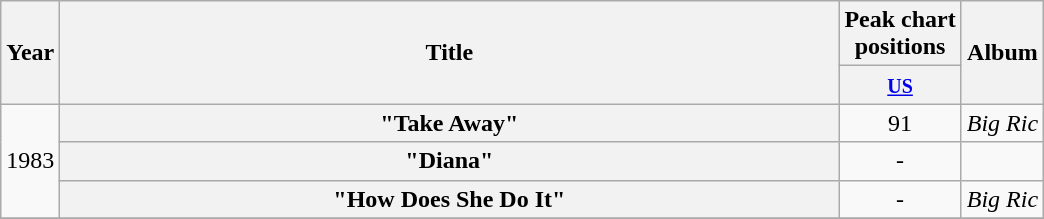<table class="wikitable plainrowheaders" style="text-align:center;" border="1">
<tr>
<th scope="col" rowspan="2">Year</th>
<th scope="col" rowspan="2" style="width:32em;">Title</th>
<th scope="col" colspan="1">Peak chart<br>positions</th>
<th scope="col" rowspan="2">Album</th>
</tr>
<tr>
<th scope="col" style="text-align:center;"><small><a href='#'>US</a></small><br></th>
</tr>
<tr>
<td rowspan="3">1983</td>
<th scope="row">"Take Away"</th>
<td style="text-align:center;">91</td>
<td row span="2"><em>Big Ric</em></td>
</tr>
<tr>
<th scope="row">"Diana"</th>
<td style="text-align:center;">-</td>
<td></td>
</tr>
<tr>
<th scope="row">"How Does She Do It"</th>
<td style="text-align:center;">-</td>
<td row span="2"><em>Big Ric</em></td>
</tr>
<tr>
</tr>
</table>
